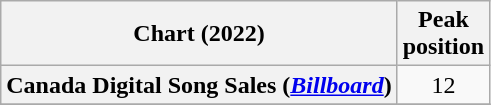<table class="wikitable plainrowheaders" style="text-align:center;">
<tr>
<th scope="col">Chart (2022)</th>
<th scope="col">Peak<br>position</th>
</tr>
<tr>
<th scope="row">Canada Digital Song Sales (<em><a href='#'>Billboard</a></em>)</th>
<td>12</td>
</tr>
<tr>
</tr>
</table>
